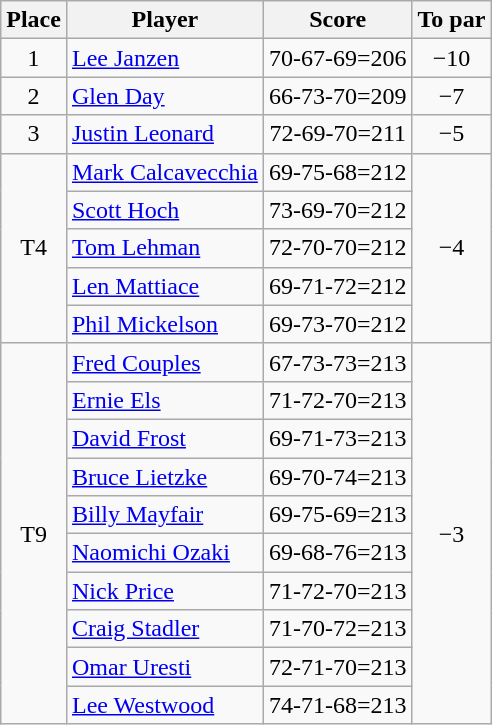<table class="wikitable">
<tr>
<th>Place</th>
<th>Player</th>
<th>Score</th>
<th>To par</th>
</tr>
<tr>
<td align=center>1</td>
<td> <a href='#'>Lee Janzen</a></td>
<td align=center>70-67-69=206</td>
<td align=center>−10</td>
</tr>
<tr>
<td align=center>2</td>
<td> <a href='#'>Glen Day</a></td>
<td align=center>66-73-70=209</td>
<td align=center>−7</td>
</tr>
<tr>
<td align=center>3</td>
<td> <a href='#'>Justin Leonard</a></td>
<td align=center>72-69-70=211</td>
<td align=center>−5</td>
</tr>
<tr>
<td rowspan=5 align=center>T4</td>
<td> <a href='#'>Mark Calcavecchia</a></td>
<td align=center>69-75-68=212</td>
<td rowspan=5 align=center>−4</td>
</tr>
<tr>
<td> <a href='#'>Scott Hoch</a></td>
<td align=center>73-69-70=212</td>
</tr>
<tr>
<td> <a href='#'>Tom Lehman</a></td>
<td align=center>72-70-70=212</td>
</tr>
<tr>
<td> <a href='#'>Len Mattiace</a></td>
<td align=center>69-71-72=212</td>
</tr>
<tr>
<td> <a href='#'>Phil Mickelson</a></td>
<td align=center>69-73-70=212</td>
</tr>
<tr>
<td rowspan=10 align=center>T9</td>
<td> <a href='#'>Fred Couples</a></td>
<td align=center>67-73-73=213</td>
<td rowspan=10 align=center>−3</td>
</tr>
<tr>
<td> <a href='#'>Ernie Els</a></td>
<td align=center>71-72-70=213</td>
</tr>
<tr>
<td> <a href='#'>David Frost</a></td>
<td align=center>69-71-73=213</td>
</tr>
<tr>
<td> <a href='#'>Bruce Lietzke</a></td>
<td align=center>69-70-74=213</td>
</tr>
<tr>
<td> <a href='#'>Billy Mayfair</a></td>
<td align=center>69-75-69=213</td>
</tr>
<tr>
<td> <a href='#'>Naomichi Ozaki</a></td>
<td align=center>69-68-76=213</td>
</tr>
<tr>
<td> <a href='#'>Nick Price</a></td>
<td align=center>71-72-70=213</td>
</tr>
<tr>
<td> <a href='#'>Craig Stadler</a></td>
<td align=center>71-70-72=213</td>
</tr>
<tr>
<td> <a href='#'>Omar Uresti</a></td>
<td align=center>72-71-70=213</td>
</tr>
<tr>
<td> <a href='#'>Lee Westwood</a></td>
<td align=center>74-71-68=213</td>
</tr>
</table>
